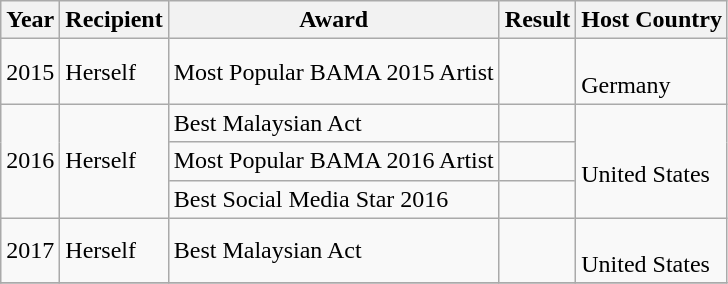<table class="wikitable">
<tr>
<th>Year</th>
<th>Recipient</th>
<th>Award</th>
<th>Result</th>
<th>Host Country</th>
</tr>
<tr>
<td rowspan="1">2015</td>
<td rowspan="1">Herself</td>
<td rowspan="1">Most Popular BAMA 2015 Artist</td>
<td></td>
<td rowspan="1"> <br> Germany</td>
</tr>
<tr>
<td rowspan="3">2016</td>
<td rowspan="3">Herself</td>
<td rowspan="1">Best Malaysian Act</td>
<td></td>
<td rowspan="3"> <br> United States</td>
</tr>
<tr>
<td rowspan="1">Most Popular BAMA 2016 Artist</td>
<td></td>
</tr>
<tr>
<td rowspan="1">Best Social Media Star 2016</td>
<td></td>
</tr>
<tr>
<td rowspan="1">2017</td>
<td rowspan="1">Herself</td>
<td rowspan="1">Best Malaysian Act</td>
<td></td>
<td rowspan="1"> <br> United States</td>
</tr>
<tr>
</tr>
</table>
